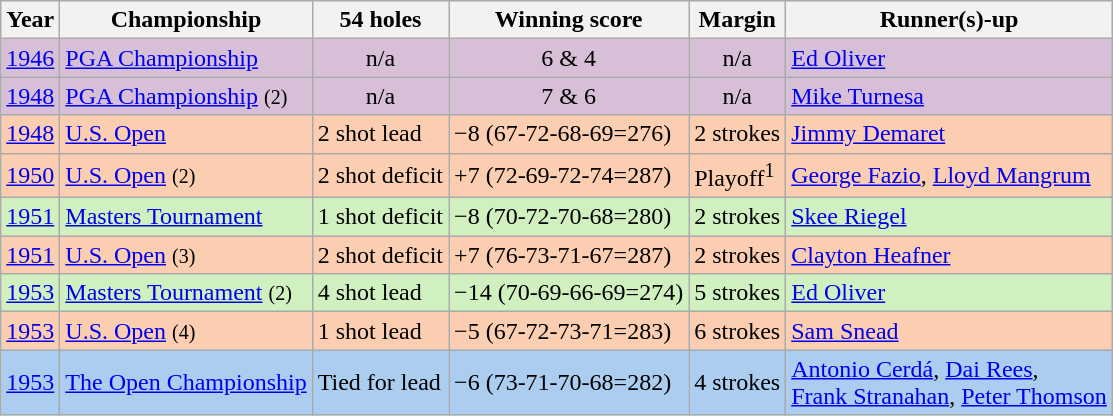<table class="wikitable">
<tr>
<th>Year</th>
<th>Championship</th>
<th>54 holes</th>
<th>Winning score</th>
<th>Margin</th>
<th>Runner(s)-up</th>
</tr>
<tr style="background:#D8BFD8;">
<td><a href='#'>1946</a></td>
<td><a href='#'>PGA Championship</a></td>
<td align=center>n/a</td>
<td align=center>6 & 4</td>
<td align=center>n/a</td>
<td> <a href='#'>Ed Oliver</a></td>
</tr>
<tr style="background:#D8BFD8;">
<td><a href='#'>1948</a></td>
<td><a href='#'>PGA Championship</a> <small>(2)</small></td>
<td align=center>n/a</td>
<td align=center>7 & 6</td>
<td align=center>n/a</td>
<td> <a href='#'>Mike Turnesa</a></td>
</tr>
<tr style="background:#FBCEB1;">
<td><a href='#'>1948</a></td>
<td><a href='#'>U.S. Open</a></td>
<td>2 shot lead</td>
<td>−8 (67-72-68-69=276)</td>
<td>2 strokes</td>
<td> <a href='#'>Jimmy Demaret</a></td>
</tr>
<tr style="background:#FBCEB1;">
<td><a href='#'>1950</a></td>
<td><a href='#'>U.S. Open</a> <small>(2)</small></td>
<td>2 shot deficit</td>
<td>+7 (72-69-72-74=287)</td>
<td>Playoff<sup>1</sup></td>
<td> <a href='#'>George Fazio</a>,  <a href='#'>Lloyd Mangrum</a></td>
</tr>
<tr style="background:#D0F0C0;">
<td><a href='#'>1951</a></td>
<td><a href='#'>Masters Tournament</a></td>
<td>1 shot deficit</td>
<td>−8 (70-72-70-68=280)</td>
<td>2 strokes</td>
<td> <a href='#'>Skee Riegel</a></td>
</tr>
<tr style="background:#FBCEB1;">
<td><a href='#'>1951</a></td>
<td><a href='#'>U.S. Open</a> <small>(3)</small></td>
<td>2 shot deficit</td>
<td>+7 (76-73-71-67=287)</td>
<td>2 strokes</td>
<td> <a href='#'>Clayton Heafner</a></td>
</tr>
<tr style="background:#D0F0C0;">
<td><a href='#'>1953</a></td>
<td><a href='#'>Masters Tournament</a> <small>(2)</small></td>
<td>4 shot lead</td>
<td>−14 (70-69-66-69=274)</td>
<td>5 strokes</td>
<td> <a href='#'>Ed Oliver</a></td>
</tr>
<tr style="background:#FBCEB1;">
<td><a href='#'>1953</a></td>
<td><a href='#'>U.S. Open</a> <small>(4)</small></td>
<td>1 shot lead</td>
<td>−5 (67-72-73-71=283)</td>
<td>6 strokes</td>
<td> <a href='#'>Sam Snead</a></td>
</tr>
<tr style="background:#ABCDEF;">
<td><a href='#'>1953</a></td>
<td><a href='#'>The Open Championship</a></td>
<td>Tied for lead</td>
<td>−6 (73-71-70-68=282)</td>
<td>4 strokes</td>
<td> <a href='#'>Antonio Cerdá</a>,  <a href='#'>Dai Rees</a>,<br> <a href='#'>Frank Stranahan</a>,  <a href='#'>Peter Thomson</a></td>
</tr>
</table>
